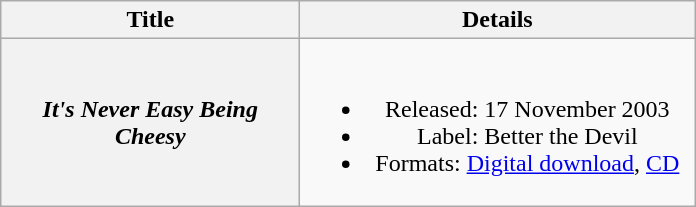<table class="wikitable plainrowheaders" style="text-align:center;">
<tr>
<th scope="col" style="width:12em;">Title</th>
<th scope="col" style="width:16em;">Details</th>
</tr>
<tr>
<th scope="row"><em>It's Never Easy Being Cheesy</em></th>
<td><br><ul><li>Released: 17 November 2003</li><li>Label: Better the Devil</li><li>Formats: <a href='#'>Digital download</a>, <a href='#'>CD</a></li></ul></td>
</tr>
</table>
